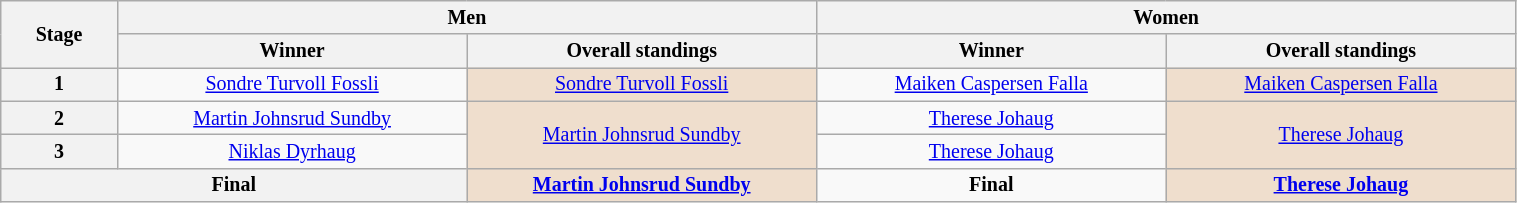<table class="wikitable" style="text-align: center; font-size:smaller;">
<tr>
<th scope="col" style="width:5%;" rowspan="2">Stage</th>
<th scope="col" style="width:45%;" colspan="2">Men</th>
<th scope="col" style="width:45%;" colspan="2">Women</th>
</tr>
<tr>
<th scope="col" style="width:15%;">Winner</th>
<th scope="col" style="width:15%;">Overall standings</th>
<th scope="col" style="width:15%;">Winner</th>
<th scope="col" style="width:15%;">Overall standings</th>
</tr>
<tr>
<th scope="row">1</th>
<td><a href='#'>Sondre Turvoll Fossli</a></td>
<td style="background:#EFDECD"><a href='#'>Sondre Turvoll Fossli</a></td>
<td><a href='#'>Maiken Caspersen Falla</a></td>
<td style="background:#EFDECD"><a href='#'>Maiken Caspersen Falla</a></td>
</tr>
<tr>
<th scope="row">2</th>
<td><a href='#'>Martin Johnsrud Sundby</a></td>
<td style="background:#EFDECD" rowspan="2"><a href='#'>Martin Johnsrud Sundby</a></td>
<td><a href='#'>Therese Johaug</a></td>
<td style="background:#EFDECD" rowspan="2"><a href='#'>Therese Johaug</a></td>
</tr>
<tr>
<th scope="row">3</th>
<td><a href='#'>Niklas Dyrhaug</a></td>
<td><a href='#'>Therese Johaug</a></td>
</tr>
<tr>
<th colspan="2">Final</th>
<td style="background:#EFDECD"><strong><a href='#'>Martin Johnsrud Sundby</a></strong></td>
<td><strong>Final</strong></td>
<td style="background:#EFDECD"><strong><a href='#'>Therese Johaug</a></strong></td>
</tr>
</table>
